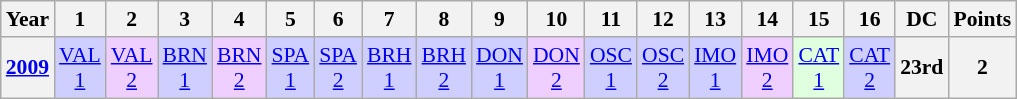<table class="wikitable" style="text-align:center; font-size:90%">
<tr>
<th>Year</th>
<th>1</th>
<th>2</th>
<th>3</th>
<th>4</th>
<th>5</th>
<th>6</th>
<th>7</th>
<th>8</th>
<th>9</th>
<th>10</th>
<th>11</th>
<th>12</th>
<th>13</th>
<th>14</th>
<th>15</th>
<th>16</th>
<th>DC</th>
<th>Points</th>
</tr>
<tr>
<th><a href='#'>2009</a></th>
<td style="background:#CFCFFF;"><a href='#'>VAL<br>1</a><br></td>
<td style="background:#EFCFFF;"><a href='#'>VAL<br>2</a><br></td>
<td style="background:#CFCFFF;"><a href='#'>BRN<br>1</a><br></td>
<td style="background:#EFCFFF;"><a href='#'>BRN<br>2</a><br></td>
<td style="background:#CFCFFF;"><a href='#'>SPA<br>1</a><br></td>
<td style="background:#CFCFFF;"><a href='#'>SPA<br>2</a><br></td>
<td style="background:#CFCFFF;"><a href='#'>BRH<br>1</a><br></td>
<td style="background:#CFCFFF;"><a href='#'>BRH<br>2</a><br></td>
<td style="background:#CFCFFF;"><a href='#'>DON<br>1</a><br></td>
<td style="background:#EFCFFF;"><a href='#'>DON<br>2</a><br></td>
<td style="background:#CFCFFF;"><a href='#'>OSC<br>1</a><br></td>
<td style="background:#CFCFFF;"><a href='#'>OSC<br>2</a><br></td>
<td style="background:#CFCFFF;"><a href='#'>IMO<br>1</a><br></td>
<td style="background:#EFCFFF;"><a href='#'>IMO<br>2</a><br></td>
<td style="background:#DFFFDF;"><a href='#'>CAT<br>1</a><br></td>
<td style="background:#CFCFFF;"><a href='#'>CAT<br>2</a><br></td>
<th>23rd</th>
<th>2</th>
</tr>
</table>
